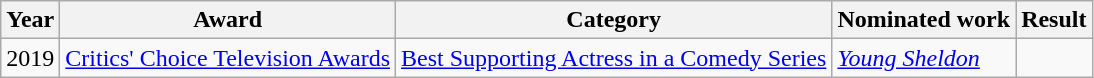<table class="wikitable sortable">
<tr>
<th>Year</th>
<th>Award</th>
<th>Category</th>
<th>Nominated work</th>
<th>Result</th>
</tr>
<tr>
<td>2019</td>
<td><a href='#'>Critics' Choice Television Awards</a></td>
<td><a href='#'>Best Supporting Actress in a Comedy Series</a></td>
<td><em><a href='#'>Young Sheldon</a></em></td>
<td></td>
</tr>
</table>
